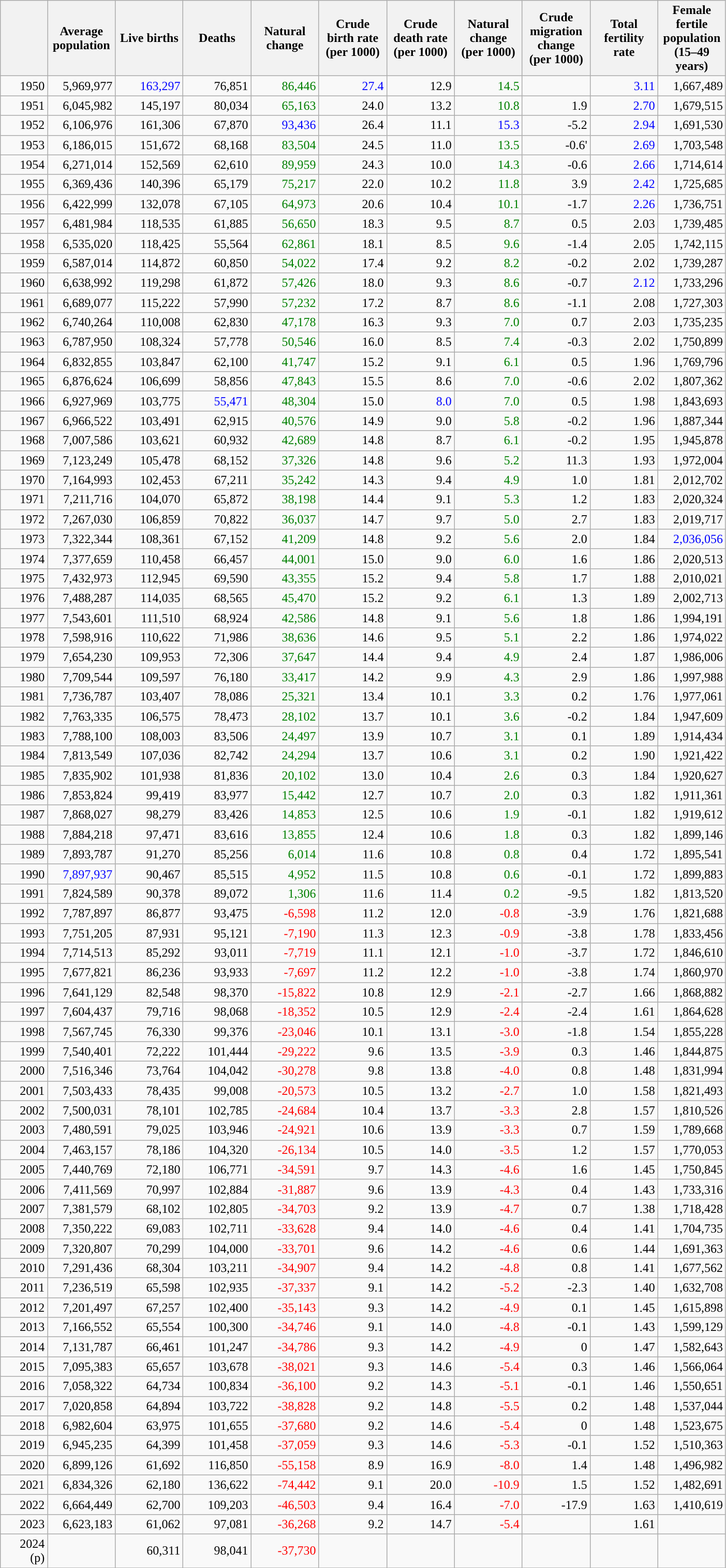<table class="wikitable sortable" style="text-align: right;">
<tr>
<th style="width:40pt;"></th>
<th style="width:60pt;">Average population</th>
<th style="width:60pt;">Live births</th>
<th style="width:60pt;">Deaths</th>
<th style="width:60pt;">Natural change</th>
<th style="width:60pt;">Crude birth rate (per 1000)</th>
<th style="width:60pt;">Crude death rate (per 1000)</th>
<th style="width:60pt;">Natural change (per 1000)</th>
<th style="width:60pt;">Crude migration change (per 1000)</th>
<th style="width:60pt;">Total fertility rate</th>
<th style="width:60pt;">Female fertile population (15–49 years)</th>
</tr>
<tr>
<td>1950</td>
<td style="text-align:right;">5,969,977</td>
<td style="text-align:right; color:blue; ">163,297</td>
<td style="text-align:right;">76,851</td>
<td style="text-align:right; color:green;">86,446</td>
<td style="text-align:right; color:blue;">27.4</td>
<td style="text-align:right;">12.9</td>
<td style="text-align:right; color:green;">14.5</td>
<td></td>
<td style="text-align:right; color:blue;">3.11</td>
<td style="text-align:right;">1,667,489</td>
</tr>
<tr>
<td>1951</td>
<td style="text-align:right;">6,045,982</td>
<td style="text-align:right;">145,197</td>
<td style="text-align:right;">80,034</td>
<td style="text-align:right; color:green;">65,163</td>
<td style="text-align:right;">24.0</td>
<td style="text-align:right;">13.2</td>
<td style="text-align:right; color:green;">10.8</td>
<td>1.9</td>
<td style="text-align:right; color:blue;">2.70</td>
<td style="text-align:right;">1,679,515</td>
</tr>
<tr>
<td>1952</td>
<td style="text-align:right;">6,106,976</td>
<td>161,306</td>
<td style="text-align:right;">67,870</td>
<td style="color:blue;">93,436</td>
<td style="text-align:right;">26.4</td>
<td style="text-align:right;">11.1</td>
<td style="color:blue">15.3</td>
<td>-5.2</td>
<td style="text-align:right; color:blue;">2.94</td>
<td style="text-align:right;">1,691,530</td>
</tr>
<tr>
<td>1953</td>
<td style="text-align:right;">6,186,015</td>
<td style="text-align:right;">151,672</td>
<td style="text-align:right;">68,168</td>
<td style="text-align:right; color:green;">83,504</td>
<td style="text-align:right;">24.5</td>
<td style="text-align:right;">11.0</td>
<td style="text-align:right; color:green;">13.5</td>
<td>-0.6'</td>
<td style="text-align:right; color:blue;">2.69</td>
<td style="text-align:right;">1,703,548</td>
</tr>
<tr>
<td>1954</td>
<td style="text-align:right;">6,271,014</td>
<td style="text-align:right;">152,569</td>
<td style="text-align:right;">62,610</td>
<td style="text-align:right; color:green;">89,959</td>
<td style="text-align:right;">24.3</td>
<td style="text-align:right;">10.0</td>
<td style="text-align:right; color:green;">14.3</td>
<td>-0.6</td>
<td style="text-align:right; color:blue;">2.66</td>
<td style="text-align:right;">1,714,614</td>
</tr>
<tr>
<td>1955</td>
<td style="text-align:right;">6,369,436</td>
<td style="text-align:right;">140,396</td>
<td style="text-align:right;">65,179</td>
<td style="text-align:right; color:green;">75,217</td>
<td style="text-align:right;">22.0</td>
<td style="text-align:right;">10.2</td>
<td style="text-align:right; color:green;">11.8</td>
<td>3.9</td>
<td style="text-align:right; color:blue;">2.42</td>
<td style="text-align:right;">1,725,685</td>
</tr>
<tr>
<td>1956</td>
<td style="text-align:right;">6,422,999</td>
<td style="text-align:right;">132,078</td>
<td style="text-align:right;">67,105</td>
<td style="text-align:right; color:green;">64,973</td>
<td style="text-align:right;">20.6</td>
<td style="text-align:right;">10.4</td>
<td style="text-align:right; color:green;">10.1</td>
<td>-1.7</td>
<td style="text-align:right; color:blue;">2.26</td>
<td style="text-align:right;">1,736,751</td>
</tr>
<tr>
<td>1957</td>
<td style="text-align:right;">6,481,984</td>
<td style="text-align:right;">118,535</td>
<td style="text-align:right;">61,885</td>
<td style="text-align:right; color:green;">56,650</td>
<td style="text-align:right;">18.3</td>
<td style="text-align:right;">9.5</td>
<td style="text-align:right; color:green;">8.7</td>
<td>0.5</td>
<td style="text-align:right;">2.03</td>
<td style="text-align:right;">1,739,485</td>
</tr>
<tr>
<td>1958</td>
<td style="text-align:right;">6,535,020</td>
<td style="text-align:right;">118,425</td>
<td style="text-align:right;">55,564</td>
<td style="text-align:right; color:green;">62,861</td>
<td style="text-align:right;">18.1</td>
<td style="text-align:right;">8.5</td>
<td style="text-align:right; color:green;">9.6</td>
<td>-1.4</td>
<td style="text-align:right;">2.05</td>
<td style="text-align:right;">1,742,115</td>
</tr>
<tr>
<td>1959</td>
<td style="text-align:right;">6,587,014</td>
<td style="text-align:right;">114,872</td>
<td style="text-align:right;">60,850</td>
<td style="text-align:right; color:green;">54,022</td>
<td style="text-align:right;">17.4</td>
<td style="text-align:right;">9.2</td>
<td style="text-align:right; color:green;">8.2</td>
<td>-0.2</td>
<td style="text-align:right;">2.02</td>
<td style="text-align:right;">1,739,287</td>
</tr>
<tr>
<td>1960</td>
<td style="text-align:right;">6,638,992</td>
<td style="text-align:right;">119,298</td>
<td style="text-align:right;">61,872</td>
<td style="text-align:right; color:green;">57,426</td>
<td style="text-align:right;">18.0</td>
<td style="text-align:right;">9.3</td>
<td style="text-align:right; color:green;">8.6</td>
<td>-0.7</td>
<td style="text-align:right; color:blue;">2.12</td>
<td style="text-align:right;">1,733,296</td>
</tr>
<tr>
<td>1961</td>
<td style="text-align:right;">6,689,077</td>
<td style="text-align:right;">115,222</td>
<td style="text-align:right;">57,990</td>
<td style="text-align:right; color:green;">57,232</td>
<td style="text-align:right;">17.2</td>
<td style="text-align:right;">8.7</td>
<td style="text-align:right; color:green;">8.6</td>
<td>-1.1</td>
<td style="text-align:right;">2.08</td>
<td style="text-align:right;">1,727,303</td>
</tr>
<tr>
<td>1962</td>
<td style="text-align:right;">6,740,264</td>
<td style="text-align:right;">110,008</td>
<td style="text-align:right;">62,830</td>
<td style="text-align:right; color:green;">47,178</td>
<td style="text-align:right;">16.3</td>
<td style="text-align:right;">9.3</td>
<td style="text-align:right; color:green;">7.0</td>
<td>0.7</td>
<td style="text-align:right;">2.03</td>
<td style="text-align:right;">1,735,235</td>
</tr>
<tr>
<td>1963</td>
<td style="text-align:right;">6,787,950</td>
<td style="text-align:right;">108,324</td>
<td style="text-align:right;">57,778</td>
<td style="text-align:right; color:green;">50,546</td>
<td style="text-align:right;">16.0</td>
<td style="text-align:right;">8.5</td>
<td style="text-align:right; color:green;">7.4</td>
<td>-0.3</td>
<td style="text-align:right;">2.02</td>
<td style="text-align:right;">1,750,899</td>
</tr>
<tr>
<td>1964</td>
<td style="text-align:right;">6,832,855</td>
<td style="text-align:right;">103,847</td>
<td style="text-align:right;">62,100</td>
<td style="text-align:right; color:green;">41,747</td>
<td style="text-align:right;">15.2</td>
<td style="text-align:right;">9.1</td>
<td style="text-align:right; color:green;">6.1</td>
<td>0.5</td>
<td style="text-align:right;">1.96</td>
<td style="text-align:right;">1,769,796</td>
</tr>
<tr>
<td>1965</td>
<td style="text-align:right;">6,876,624</td>
<td style="text-align:right;">106,699</td>
<td style="text-align:right;">58,856</td>
<td style="text-align:right; color:green;">47,843</td>
<td style="text-align:right;">15.5</td>
<td style="text-align:right;">8.6</td>
<td style="text-align:right; color:green;">7.0</td>
<td>-0.6</td>
<td style="text-align:right;">2.02</td>
<td style="text-align:right;">1,807,362</td>
</tr>
<tr>
<td>1966</td>
<td style="text-align:right;">6,927,969</td>
<td style="text-align:right;">103,775</td>
<td style="text-align:right;color:blue" ">55,471</td>
<td style="text-align:right; color:green;">48,304</td>
<td style="text-align:right;">15.0</td>
<td style="text-align:right;color:blue">8.0</td>
<td style="text-align:right; color:green;">7.0</td>
<td>0.5</td>
<td style="text-align:right;">1.98</td>
<td style="text-align:right;">1,843,693</td>
</tr>
<tr>
<td>1967</td>
<td style="text-align:right;">6,966,522</td>
<td style="text-align:right;">103,491</td>
<td style="text-align:right;">62,915</td>
<td style="text-align:right; color:green;">40,576</td>
<td style="text-align:right;">14.9</td>
<td style="text-align:right;">9.0</td>
<td style="text-align:right; color:green;">5.8</td>
<td>-0.2</td>
<td style="text-align:right;">1.96</td>
<td style="text-align:right;">1,887,344</td>
</tr>
<tr>
<td>1968</td>
<td style="text-align:right;">7,007,586</td>
<td style="text-align:right;">103,621</td>
<td style="text-align:right;">60,932</td>
<td style="text-align:right; color:green;">42,689</td>
<td style="text-align:right;">14.8</td>
<td style="text-align:right;">8.7</td>
<td style="text-align:right; color:green;">6.1</td>
<td>-0.2</td>
<td style="text-align:right;">1.95</td>
<td style="text-align:right;">1,945,878</td>
</tr>
<tr>
<td>1969</td>
<td style="text-align:right;">7,123,249</td>
<td style="text-align:right;">105,478</td>
<td style="text-align:right;">68,152</td>
<td style="text-align:right; color:green;">37,326</td>
<td style="text-align:right;">14.8</td>
<td style="text-align:right;">9.6</td>
<td style="text-align:right; color:green;">5.2</td>
<td>11.3</td>
<td style="text-align:right;">1.93</td>
<td style="text-align:right;">1,972,004</td>
</tr>
<tr>
<td>1970</td>
<td style="text-align:right;">7,164,993</td>
<td style="text-align:right;">102,453</td>
<td style="text-align:right;">67,211</td>
<td style="text-align:right; color:green;">35,242</td>
<td style="text-align:right;">14.3</td>
<td style="text-align:right;">9.4</td>
<td style="text-align:right; color:green;">4.9</td>
<td>1.0</td>
<td style="text-align:right;">1.81</td>
<td style="text-align:right;">2,012,702</td>
</tr>
<tr>
<td>1971</td>
<td style="text-align:right;">7,211,716</td>
<td style="text-align:right;">104,070</td>
<td style="text-align:right;">65,872</td>
<td style="text-align:right; color:green;">38,198</td>
<td style="text-align:right;">14.4</td>
<td style="text-align:right;">9.1</td>
<td style="text-align:right; color:green;">5.3</td>
<td>1.2</td>
<td style="text-align:right;">1.83</td>
<td style="text-align:right;">2,020,324</td>
</tr>
<tr>
<td>1972</td>
<td style="text-align:right;">7,267,030</td>
<td style="text-align:right;">106,859</td>
<td style="text-align:right;">70,822</td>
<td style="text-align:right; color:green;">36,037</td>
<td style="text-align:right;">14.7</td>
<td style="text-align:right;">9.7</td>
<td style="text-align:right; color:green;">5.0</td>
<td>2.7</td>
<td style="text-align:right;">1.83</td>
<td style="text-align:right;">2,019,717</td>
</tr>
<tr>
<td>1973</td>
<td style="text-align:right;">7,322,344</td>
<td style="text-align:right;">108,361</td>
<td style="text-align:right;">67,152</td>
<td style="color:green">41,209</td>
<td style="text-align:right;">14.8</td>
<td style="text-align:right;">9.2</td>
<td style="color:green">5.6</td>
<td>2.0</td>
<td style="text-align:right;">1.84</td>
<td style="color:blue">2,036,056</td>
</tr>
<tr>
<td>1974</td>
<td style="text-align:right;">7,377,659</td>
<td style="text-align:right;">110,458</td>
<td style="text-align:right;">66,457</td>
<td style="text-align:right; color:green;">44,001</td>
<td style="text-align:right;">15.0</td>
<td style="text-align:right;">9.0</td>
<td style="text-align:right; color:green;">6.0</td>
<td>1.6</td>
<td style="text-align:right;">1.86</td>
<td style="text-align:right;">2,020,513</td>
</tr>
<tr>
<td>1975</td>
<td style="text-align:right;">7,432,973</td>
<td style="text-align:right;">112,945</td>
<td style="text-align:right;">69,590</td>
<td style="text-align:right; color:green;">43,355</td>
<td style="text-align:right;">15.2</td>
<td style="text-align:right;">9.4</td>
<td style="text-align:right; color:green;">5.8</td>
<td>1.7</td>
<td style="text-align:right;">1.88</td>
<td style="text-align:right;">2,010,021</td>
</tr>
<tr>
<td>1976</td>
<td style="text-align:right;">7,488,287</td>
<td style="text-align:right;">114,035</td>
<td style="text-align:right;">68,565</td>
<td style="text-align:right; color:green;">45,470</td>
<td style="text-align:right;">15.2</td>
<td style="text-align:right;">9.2</td>
<td style="text-align:right; color:green;">6.1</td>
<td>1.3</td>
<td style="text-align:right;">1.89</td>
<td style="text-align:right;">2,002,713</td>
</tr>
<tr>
<td>1977</td>
<td style="text-align:right;">7,543,601</td>
<td style="text-align:right;">111,510</td>
<td style="text-align:right;">68,924</td>
<td style="text-align:right; color:green;">42,586</td>
<td style="text-align:right;">14.8</td>
<td style="text-align:right;">9.1</td>
<td style="text-align:right; color:green;">5.6</td>
<td>1.8</td>
<td style="text-align:right;">1.86</td>
<td style="text-align:right;">1,994,191</td>
</tr>
<tr>
<td>1978</td>
<td style="text-align:right;">7,598,916</td>
<td style="text-align:right;">110,622</td>
<td style="text-align:right;">71,986</td>
<td style="text-align:right; color:green;">38,636</td>
<td style="text-align:right;">14.6</td>
<td style="text-align:right;">9.5</td>
<td style="text-align:right; color:green;">5.1</td>
<td>2.2</td>
<td style="text-align:right;">1.86</td>
<td style="text-align:right;">1,974,022</td>
</tr>
<tr>
<td>1979</td>
<td style="text-align:right;">7,654,230</td>
<td style="text-align:right;">109,953</td>
<td style="text-align:right;">72,306</td>
<td style="text-align:right; color:green;">37,647</td>
<td style="text-align:right;">14.4</td>
<td style="text-align:right;">9.4</td>
<td style="text-align:right; color:green;">4.9</td>
<td>2.4</td>
<td style="text-align:right;">1.87</td>
<td style="text-align:right;">1,986,006</td>
</tr>
<tr>
<td>1980</td>
<td style="text-align:right;">7,709,544</td>
<td style="text-align:right;">109,597</td>
<td style="text-align:right;">76,180</td>
<td style="text-align:right; color:green;">33,417</td>
<td style="text-align:right;">14.2</td>
<td style="text-align:right;">9.9</td>
<td style="text-align:right; color:green;">4.3</td>
<td>2.9</td>
<td style="text-align:right;">1.86</td>
<td style="text-align:right;">1,997,988</td>
</tr>
<tr>
<td>1981</td>
<td style="text-align:right;">7,736,787</td>
<td style="text-align:right;">103,407</td>
<td style="text-align:right;">78,086</td>
<td style="text-align:right; color:green;">25,321</td>
<td style="text-align:right;">13.4</td>
<td style="text-align:right;">10.1</td>
<td style="text-align:right; color:green;">3.3</td>
<td>0.2</td>
<td style="text-align:right;">1.76</td>
<td style="text-align:right;">1,977,061</td>
</tr>
<tr>
<td>1982</td>
<td style="text-align:right;">7,763,335</td>
<td style="text-align:right;">106,575</td>
<td style="text-align:right;">78,473</td>
<td style="text-align:right; color:green;">28,102</td>
<td style="text-align:right;">13.7</td>
<td style="text-align:right;">10.1</td>
<td style="text-align:right; color:green;">3.6</td>
<td>-0.2</td>
<td style="text-align:right;">1.84</td>
<td style="text-align:right;">1,947,609</td>
</tr>
<tr>
<td>1983</td>
<td style="text-align:right;">7,788,100</td>
<td style="text-align:right;">108,003</td>
<td style="text-align:right;">83,506</td>
<td style="text-align:right; color:green;">24,497</td>
<td style="text-align:right;">13.9</td>
<td style="text-align:right;">10.7</td>
<td style="text-align:right; color:green;">3.1</td>
<td>0.1</td>
<td style="text-align:right;">1.89</td>
<td style="text-align:right;">1,914,434</td>
</tr>
<tr>
<td>1984</td>
<td style="text-align:right;">7,813,549</td>
<td style="text-align:right;">107,036</td>
<td style="text-align:right;">82,742</td>
<td style="text-align:right; color:green;">24,294</td>
<td style="text-align:right;">13.7</td>
<td style="text-align:right;">10.6</td>
<td style="text-align:right; color:green;">3.1</td>
<td>0.2</td>
<td style="text-align:right;">1.90</td>
<td style="text-align:right;">1,921,422</td>
</tr>
<tr>
<td>1985</td>
<td style="text-align:right;">7,835,902</td>
<td style="text-align:right;">101,938</td>
<td style="text-align:right;">81,836</td>
<td style="text-align:right; color:green;">20,102</td>
<td style="text-align:right;">13.0</td>
<td style="text-align:right;">10.4</td>
<td style="text-align:right; color:green;">2.6</td>
<td>0.3</td>
<td style="text-align:right;">1.84</td>
<td style="text-align:right;">1,920,627</td>
</tr>
<tr>
<td>1986</td>
<td style="text-align:right;">7,853,824</td>
<td style="text-align:right;">99,419</td>
<td style="text-align:right;">83,977</td>
<td style="text-align:right; color:green;">15,442</td>
<td style="text-align:right;">12.7</td>
<td style="text-align:right;">10.7</td>
<td style="text-align:right; color:green;">2.0</td>
<td>0.3</td>
<td style="text-align:right;">1.82</td>
<td style="text-align:right;">1,911,361</td>
</tr>
<tr>
<td>1987</td>
<td style="text-align:right;">7,868,027</td>
<td style="text-align:right;">98,279</td>
<td style="text-align:right;">83,426</td>
<td style="text-align:right; color:green;">14,853</td>
<td style="text-align:right;">12.5</td>
<td style="text-align:right;">10.6</td>
<td style="text-align:right; color:green;">1.9</td>
<td>-0.1</td>
<td style="text-align:right;">1.82</td>
<td style="text-align:right;">1,919,612</td>
</tr>
<tr>
<td>1988</td>
<td style="text-align:right;">7,884,218</td>
<td style="text-align:right;">97,471</td>
<td style="text-align:right;">83,616</td>
<td style="text-align:right; color:green;">13,855</td>
<td style="text-align:right;">12.4</td>
<td style="text-align:right;">10.6</td>
<td style="text-align:right; color:green;">1.8</td>
<td>0.3</td>
<td style="text-align:right;">1.82</td>
<td style="text-align:right;">1,899,146</td>
</tr>
<tr>
<td>1989</td>
<td style="text-align:right;">7,893,787</td>
<td style="text-align:right;">91,270</td>
<td style="text-align:right;">85,256</td>
<td style="text-align:right; color:green;">6,014</td>
<td style="text-align:right;">11.6</td>
<td style="text-align:right;">10.8</td>
<td style="text-align:right; color:green;">0.8</td>
<td>0.4</td>
<td style="text-align:right;">1.72</td>
<td style="text-align:right;">1,895,541</td>
</tr>
<tr>
<td>1990</td>
<td style="text-align:right;color:blue;">7,897,937</td>
<td style="text-align:right;">90,467</td>
<td style="text-align:right;">85,515</td>
<td style="text-align:right; color:green;">4,952</td>
<td style="text-align:right;">11.5</td>
<td style="text-align:right;">10.8</td>
<td style="text-align:right; color:green;">0.6</td>
<td>-0.1</td>
<td style="text-align:right;">1.72</td>
<td style="text-align:right;">1,899,883</td>
</tr>
<tr>
<td>1991</td>
<td style="text-align:right;">7,824,589</td>
<td style="text-align:right;">90,378</td>
<td style="text-align:right;">89,072</td>
<td style="text-align:right; color:green;">1,306</td>
<td style="text-align:right;">11.6</td>
<td style="text-align:right;">11.4</td>
<td style="text-align:right; color:green;">0.2</td>
<td>-9.5</td>
<td style="text-align:right;">1.82</td>
<td style="text-align:right;">1,813,520</td>
</tr>
<tr>
<td>1992</td>
<td style="text-align:right;">7,787,897</td>
<td style="text-align:right;">86,877</td>
<td style="text-align:right;">93,475</td>
<td style="text-align:right; color:red;">-6,598</td>
<td style="text-align:right;">11.2</td>
<td style="text-align:right;">12.0</td>
<td style="text-align:right; color:red;">-0.8</td>
<td>-3.9</td>
<td style="text-align:right;">1.76</td>
<td style="text-align:right;">1,821,688</td>
</tr>
<tr>
<td>1993</td>
<td style="text-align:right;">7,751,205</td>
<td style="text-align:right;">87,931</td>
<td style="text-align:right;">95,121</td>
<td style="text-align:right; color:red;">-7,190</td>
<td style="text-align:right;">11.3</td>
<td style="text-align:right;">12.3</td>
<td style="text-align:right; color:red;">-0.9</td>
<td>-3.8</td>
<td style="text-align:right;">1.78</td>
<td style="text-align:right;">1,833,456</td>
</tr>
<tr>
<td>1994</td>
<td style="text-align:right;">7,714,513</td>
<td style="text-align:right;">85,292</td>
<td style="text-align:right;">93,011</td>
<td style="text-align:right; color:red;">-7,719</td>
<td style="text-align:right;">11.1</td>
<td style="text-align:right;">12.1</td>
<td style="text-align:right; color:red;">-1.0</td>
<td>-3.7</td>
<td style="text-align:right;">1.72</td>
<td style="text-align:right;">1,846,610</td>
</tr>
<tr>
<td>1995</td>
<td style="text-align:right;">7,677,821</td>
<td style="text-align:right;">86,236</td>
<td style="text-align:right;">93,933</td>
<td style="text-align:right; color:red;">-7,697</td>
<td style="text-align:right;">11.2</td>
<td style="text-align:right;">12.2</td>
<td style="text-align:right; color:red;">-1.0</td>
<td>-3.8</td>
<td style="text-align:right;">1.74</td>
<td style="text-align:right;">1,860,970</td>
</tr>
<tr>
<td>1996</td>
<td style="text-align:right;">7,641,129</td>
<td style="text-align:right;">82,548</td>
<td style="text-align:right;">98,370</td>
<td style="text-align:right; color:red;">-15,822</td>
<td style="text-align:right;">10.8</td>
<td style="text-align:right;">12.9</td>
<td style="text-align:right; color:red;">-2.1</td>
<td>-2.7</td>
<td style="text-align:right;">1.66</td>
<td style="text-align:right;">1,868,882</td>
</tr>
<tr>
<td>1997</td>
<td style="text-align:right;">7,604,437</td>
<td style="text-align:right;">79,716</td>
<td style="text-align:right;">98,068</td>
<td style="text-align:right; color:red;">-18,352</td>
<td style="text-align:right;">10.5</td>
<td style="text-align:right;">12.9</td>
<td style="text-align:right; color:red;">-2.4</td>
<td>-2.4</td>
<td style="text-align:right;">1.61</td>
<td style="text-align:right;">1,864,628</td>
</tr>
<tr>
<td>1998</td>
<td style="text-align:right;">7,567,745</td>
<td style="text-align:right;">76,330</td>
<td style="text-align:right;">99,376</td>
<td style="text-align:right; color:red;">-23,046</td>
<td style="text-align:right;">10.1</td>
<td style="text-align:right;">13.1</td>
<td style="text-align:right; color:red;">-3.0</td>
<td>-1.8</td>
<td style="text-align:right;">1.54</td>
<td style="text-align:right;">1,855,228</td>
</tr>
<tr>
<td>1999</td>
<td style="text-align:right;">7,540,401</td>
<td style="text-align:right;">72,222</td>
<td style="text-align:right;">101,444</td>
<td style="text-align:right; color:red;">-29,222</td>
<td style="text-align:right;">9.6</td>
<td style="text-align:right;">13.5</td>
<td style="text-align:right; color:red;">-3.9</td>
<td>0.3</td>
<td style="text-align:right;">1.46</td>
<td style="text-align:right;">1,844,875</td>
</tr>
<tr>
<td>2000</td>
<td style="text-align:right;">7,516,346</td>
<td style="text-align:right;">73,764</td>
<td style="text-align:right;">104,042</td>
<td style="text-align:right; color:red;">-30,278</td>
<td style="text-align:right;">9.8</td>
<td style="text-align:right;">13.8</td>
<td style="text-align:right; color:red;">-4.0</td>
<td>0.8</td>
<td style="text-align:right;">1.48</td>
<td style="text-align:right;">1,831,994</td>
</tr>
<tr>
<td>2001</td>
<td style="text-align:right;">7,503,433</td>
<td style="text-align:right;">78,435</td>
<td style="text-align:right;">99,008</td>
<td style="text-align:right; color:red;">-20,573</td>
<td style="text-align:right;">10.5</td>
<td style="text-align:right;">13.2</td>
<td style="text-align:right; color:red;">-2.7</td>
<td>1.0</td>
<td style="text-align:right;">1.58</td>
<td style="text-align:right;">1,821,493</td>
</tr>
<tr>
<td>2002</td>
<td style="text-align:right;">7,500,031</td>
<td style="text-align:right;">78,101</td>
<td style="text-align:right;">102,785</td>
<td style="text-align:right; color:red;">-24,684</td>
<td style="text-align:right;">10.4</td>
<td style="text-align:right;">13.7</td>
<td style="text-align:right; color:red;">-3.3</td>
<td>2.8</td>
<td style="text-align:right;">1.57</td>
<td style="text-align:right;">1,810,526</td>
</tr>
<tr>
<td>2003</td>
<td style="text-align:right;">7,480,591</td>
<td style="text-align:right;">79,025</td>
<td style="text-align:right;">103,946</td>
<td style="text-align:right; color:red;">-24,921</td>
<td style="text-align:right;">10.6</td>
<td style="text-align:right;">13.9</td>
<td style="text-align:right; color:red;">-3.3</td>
<td>0.7</td>
<td style="text-align:right;">1.59</td>
<td style="text-align:right;">1,789,668</td>
</tr>
<tr>
<td>2004</td>
<td style="text-align:right;">7,463,157</td>
<td style="text-align:right;">78,186</td>
<td style="text-align:right;">104,320</td>
<td style="text-align:right; color:red;">-26,134</td>
<td style="text-align:right;">10.5</td>
<td style="text-align:right;">14.0</td>
<td style="text-align:right; color:red;">-3.5</td>
<td>1.2</td>
<td style="text-align:right;">1.57</td>
<td style="text-align:right;">1,770,053</td>
</tr>
<tr>
<td>2005</td>
<td style="text-align:right;">7,440,769</td>
<td style="text-align:right;">72,180</td>
<td style="text-align:right;">106,771</td>
<td style="text-align:right; color:red;">-34,591</td>
<td style="text-align:right;">9.7</td>
<td style="text-align:right;">14.3</td>
<td style="text-align:right; color:red;">-4.6</td>
<td>1.6</td>
<td style="text-align:right;">1.45</td>
<td style="text-align:right;">1,750,845</td>
</tr>
<tr>
<td>2006</td>
<td style="text-align:right;">7,411,569</td>
<td style="text-align:right;">70,997</td>
<td style="text-align:right;">102,884</td>
<td style="text-align:right; color:red;">-31,887</td>
<td style="text-align:right;">9.6</td>
<td style="text-align:right;">13.9</td>
<td style="text-align:right; color:red;">-4.3</td>
<td>0.4</td>
<td style="text-align:right;">1.43</td>
<td style="text-align:right;">1,733,316</td>
</tr>
<tr>
<td>2007</td>
<td style="text-align:right;">7,381,579</td>
<td style="text-align:right;">68,102</td>
<td style="text-align:right;">102,805</td>
<td style="text-align:right; color:red;">-34,703</td>
<td style="text-align:right;">9.2</td>
<td style="text-align:right;">13.9</td>
<td style="text-align:right; color:red;">-4.7</td>
<td>0.7</td>
<td style="text-align:right;">1.38</td>
<td style="text-align:right;">1,718,428</td>
</tr>
<tr>
<td>2008</td>
<td style="text-align:right;">7,350,222</td>
<td style="text-align:right;">69,083</td>
<td style="text-align:right;">102,711</td>
<td style="text-align:right; color:red;">-33,628</td>
<td style="text-align:right;">9.4</td>
<td style="text-align:right;">14.0</td>
<td style="text-align:right; color:red;">-4.6</td>
<td>0.4</td>
<td style="text-align:right;">1.41</td>
<td style="text-align:right;">1,704,735</td>
</tr>
<tr>
<td>2009</td>
<td style="text-align:right;">7,320,807</td>
<td style="text-align:right;">70,299</td>
<td style="text-align:right;">104,000</td>
<td style="text-align:right; color:red;">-33,701</td>
<td style="text-align:right;">9.6</td>
<td style="text-align:right;">14.2</td>
<td style="text-align:right; color:red;">-4.6</td>
<td>0.6</td>
<td style="text-align:right;">1.44</td>
<td style="text-align:right;">1,691,363</td>
</tr>
<tr>
<td>2010</td>
<td style="text-align:right;">7,291,436</td>
<td style="text-align:right;">68,304</td>
<td style="text-align:right;">103,211</td>
<td style="text-align:right; color:red;">-34,907</td>
<td style="text-align:right;">9.4</td>
<td style="text-align:right;">14.2</td>
<td style="text-align:right; color:red;">-4.8</td>
<td>0.8</td>
<td style="text-align:right;">1.41</td>
<td style="text-align:right;">1,677,562</td>
</tr>
<tr>
<td>2011</td>
<td style="text-align:right;">7,236,519</td>
<td style="text-align:right;">65,598</td>
<td style="text-align:right;">102,935</td>
<td style="text-align:right; color:red;">-37,337</td>
<td style="text-align:right;">9.1</td>
<td style="text-align:right;">14.2</td>
<td style="text-align:right; color:red;">-5.2</td>
<td>-2.3</td>
<td style="text-align:right;">1.40</td>
<td style="text-align:right;">1,632,708</td>
</tr>
<tr>
<td>2012</td>
<td style="text-align:right;">7,201,497</td>
<td style="text-align:right;">67,257</td>
<td style="text-align:right;">102,400</td>
<td style="text-align:right; color:red;">-35,143</td>
<td style="text-align:right;">9.3</td>
<td style="text-align:right;">14.2</td>
<td style="text-align:right; color:red;">-4.9</td>
<td>0.1</td>
<td style="text-align:right;">1.45</td>
<td style="text-align:right;">1,615,898</td>
</tr>
<tr>
<td>2013</td>
<td style="text-align:right;">7,166,552</td>
<td style="text-align:right;">65,554</td>
<td style="text-align:right;">100,300</td>
<td style="text-align:right; color:red;">-34,746</td>
<td style="text-align:right;">9.1</td>
<td style="text-align:right;">14.0</td>
<td style="text-align:right; color:red;">-4.8</td>
<td>-0.1</td>
<td style="text-align:right;">1.43</td>
<td style="text-align:right;">1,599,129</td>
</tr>
<tr>
<td>2014</td>
<td style="text-align:right;">7,131,787</td>
<td style="text-align:right;">66,461</td>
<td style="text-align:right;">101,247</td>
<td style="text-align:right; color:red;">-34,786</td>
<td style="text-align:right;">9.3</td>
<td style="text-align:right;">14.2</td>
<td style="text-align:right; color:red;">-4.9</td>
<td>0</td>
<td style="text-align:right;">1.47</td>
<td style="text-align:right;">1,582,643</td>
</tr>
<tr>
<td>2015</td>
<td style="text-align:right;">7,095,383</td>
<td style="text-align:right;">65,657</td>
<td style="text-align:right;">103,678</td>
<td style="text-align:right; color:red;">-38,021</td>
<td style="text-align:right;">9.3</td>
<td style="text-align:right;">14.6</td>
<td style="text-align:right; color:red;">-5.4</td>
<td>0.3</td>
<td style="text-align:right;">1.46</td>
<td style="text-align:right;">1,566,064</td>
</tr>
<tr>
<td>2016</td>
<td style="text-align:right;">7,058,322</td>
<td style="text-align:right;">64,734</td>
<td style="text-align:right;">100,834</td>
<td style="text-align:right; color:red;">-36,100</td>
<td style="text-align:right;">9.2</td>
<td style="text-align:right;">14.3</td>
<td style="text-align:right; color:red;">-5.1</td>
<td>-0.1</td>
<td style="text-align:right;">1.46</td>
<td style="text-align:right;">1,550,651</td>
</tr>
<tr>
<td>2017</td>
<td style="text-align:right;">7,020,858</td>
<td style="text-align:right;">64,894</td>
<td style="text-align:right;">103,722</td>
<td style="text-align:right; color:red;">-38,828</td>
<td style="text-align:right;">9.2</td>
<td style="text-align:right;">14.8</td>
<td style="text-align:right; color:red;">-5.5</td>
<td>0.2</td>
<td style="text-align:right;">1.48</td>
<td style="text-align:right;">1,537,044</td>
</tr>
<tr>
<td>2018</td>
<td style="text-align:right;">6,982,604</td>
<td style="text-align:right;">63,975</td>
<td style="text-align:right;">101,655</td>
<td style="text-align:right; color:red;">-37,680</td>
<td style="text-align:right;">9.2</td>
<td style="text-align:right;">14.6</td>
<td style="text-align:right; color:red;">-5.4</td>
<td>0</td>
<td style="text-align:right;">1.48</td>
<td style="text-align:right;">1,523,675</td>
</tr>
<tr>
<td>2019</td>
<td style="text-align:right;">6,945,235</td>
<td style="text-align:right;">64,399</td>
<td style="text-align:right;">101,458</td>
<td style="text-align:right; color:red;">-37,059</td>
<td style="text-align:right;">9.3</td>
<td style="text-align:right;">14.6</td>
<td style="text-align:right; color:red;">-5.3</td>
<td>-0.1</td>
<td style="text-align:right;">1.52</td>
<td style="text-align:right;">1,510,363</td>
</tr>
<tr>
<td>2020</td>
<td style="text-align:right;">6,899,126</td>
<td style="text-align:right;">61,692</td>
<td style="text-align:right;">116,850</td>
<td style="text-align:right; color:red;">-55,158</td>
<td style="text-align:right;">8.9</td>
<td style="text-align:right;">16.9</td>
<td style="text-align:right; color:red;">-8.0</td>
<td>1.4</td>
<td style="text-align:right;">1.48</td>
<td style="text-align:right;">1,496,982</td>
</tr>
<tr>
<td>2021</td>
<td style="text-align:right;">6,834,326</td>
<td style="text-align:right;">62,180</td>
<td style="text-align:right;">136,622</td>
<td style="color:red">-74,442</td>
<td style="text-align:right;">9.1</td>
<td style="text-align:right;">20.0</td>
<td style="color:red">-10.9</td>
<td>1.5</td>
<td style="text-align:right;">1.52</td>
<td style="text-align:right;">1,482,691</td>
</tr>
<tr>
<td>2022</td>
<td>6,664,449</td>
<td>62,700</td>
<td>109,203</td>
<td style="color:red">-46,503</td>
<td>9.4</td>
<td>16.4</td>
<td style="color:red">-7.0</td>
<td>-17.9</td>
<td>1.63</td>
<td>1,410,619</td>
</tr>
<tr>
<td>2023</td>
<td>6,623,183</td>
<td>61,062</td>
<td>97,081</td>
<td style="color:red">-36,268</td>
<td>9.2</td>
<td>14.7</td>
<td style="color:red">-5.4</td>
<td></td>
<td>1.61</td>
<td></td>
</tr>
<tr>
<td>2024 (p)</td>
<td></td>
<td style="text-align:right;">60,311</td>
<td>98,041</td>
<td style="color:red">-37,730</td>
<td></td>
<td></td>
<td style="color:red"></td>
<td></td>
<td></td>
<td></td>
</tr>
<tr>
</tr>
</table>
